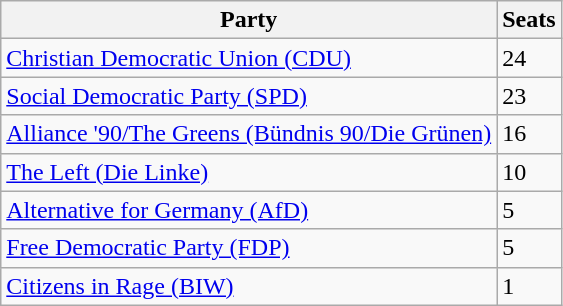<table class="wikitable">
<tr>
<th>Party</th>
<th>Seats</th>
</tr>
<tr>
<td><a href='#'>Christian Democratic Union (CDU)</a></td>
<td>24</td>
</tr>
<tr>
<td><a href='#'>Social Democratic Party (SPD)</a></td>
<td>23</td>
</tr>
<tr>
<td><a href='#'>Alliance '90/The Greens (Bündnis 90/Die Grünen)</a></td>
<td>16</td>
</tr>
<tr>
<td><a href='#'>The Left (Die Linke)</a></td>
<td>10</td>
</tr>
<tr>
<td><a href='#'>Alternative for Germany (AfD)</a></td>
<td>5</td>
</tr>
<tr>
<td><a href='#'>Free Democratic Party (FDP)</a></td>
<td>5</td>
</tr>
<tr>
<td><a href='#'>Citizens in Rage (BIW)</a></td>
<td>1</td>
</tr>
</table>
